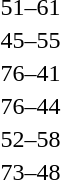<table style="text-align:center">
<tr>
<th width=200></th>
<th width=100></th>
<th width=200></th>
</tr>
<tr>
<td align=right></td>
<td align=center>51–61</td>
<td align=left><strong></strong></td>
</tr>
<tr>
<td align=right></td>
<td align=center>45–55</td>
<td align=left><strong></strong></td>
</tr>
<tr>
<td align=right><strong></strong></td>
<td align=center>76–41</td>
<td align=left></td>
</tr>
<tr>
<td align=right><strong></strong></td>
<td align=center>76–44</td>
<td align=left></td>
</tr>
<tr>
<td align=right></td>
<td align=center>52–58</td>
<td align=left><strong></strong></td>
</tr>
<tr>
<td align=right><strong></strong></td>
<td align=center>73–48</td>
<td align=left></td>
</tr>
</table>
